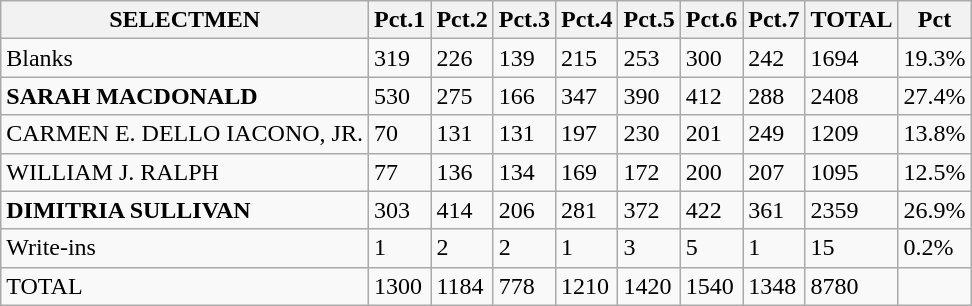<table class="wikitable">
<tr>
<th>SELECTMEN</th>
<th>Pct.1</th>
<th>Pct.2</th>
<th>Pct.3</th>
<th>Pct.4</th>
<th>Pct.5</th>
<th>Pct.6</th>
<th>Pct.7</th>
<th>TOTAL</th>
<th>Pct</th>
</tr>
<tr>
<td>Blanks</td>
<td>319</td>
<td>226</td>
<td>139</td>
<td>215</td>
<td>253</td>
<td>300</td>
<td>242</td>
<td>1694</td>
<td>19.3%</td>
</tr>
<tr>
<td><strong>SARAH MACDONALD</strong></td>
<td>530</td>
<td>275</td>
<td>166</td>
<td>347</td>
<td>390</td>
<td>412</td>
<td>288</td>
<td>2408</td>
<td>27.4%</td>
</tr>
<tr>
<td>CARMEN E. DELLO IACONO, JR.</td>
<td>70</td>
<td>131</td>
<td>131</td>
<td>197</td>
<td>230</td>
<td>201</td>
<td>249</td>
<td>1209</td>
<td>13.8%</td>
</tr>
<tr>
<td>WILLIAM J. RALPH</td>
<td>77</td>
<td>136</td>
<td>134</td>
<td>169</td>
<td>172</td>
<td>200</td>
<td>207</td>
<td>1095</td>
<td>12.5%</td>
</tr>
<tr>
<td><strong>DIMITRIA SULLIVAN</strong></td>
<td>303</td>
<td>414</td>
<td>206</td>
<td>281</td>
<td>372</td>
<td>422</td>
<td>361</td>
<td>2359</td>
<td>26.9%</td>
</tr>
<tr>
<td>Write-ins</td>
<td>1</td>
<td>2</td>
<td>2</td>
<td>1</td>
<td>3</td>
<td>5</td>
<td>1</td>
<td>15</td>
<td>0.2%</td>
</tr>
<tr>
<td>TOTAL</td>
<td>1300</td>
<td>1184</td>
<td>778</td>
<td>1210</td>
<td>1420</td>
<td>1540</td>
<td>1348</td>
<td>8780</td>
</tr>
</table>
